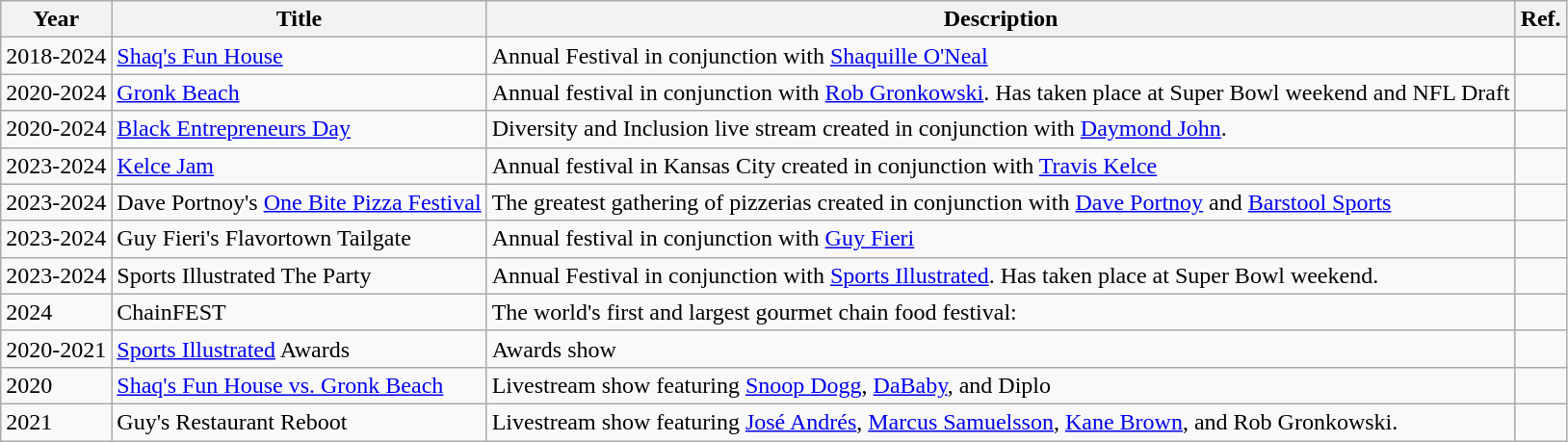<table class="wikitable sortable" style="text-align:left">
<tr>
<th>Year</th>
<th>Title</th>
<th>Description</th>
<th>Ref.</th>
</tr>
<tr>
<td>2018-2024</td>
<td><a href='#'>Shaq's Fun House</a></td>
<td>Annual Festival in conjunction with <a href='#'>Shaquille O'Neal</a></td>
<td></td>
</tr>
<tr>
<td>2020-2024</td>
<td><a href='#'>Gronk Beach</a></td>
<td>Annual festival in conjunction with <a href='#'>Rob Gronkowski</a>. Has taken place at Super Bowl weekend and NFL Draft</td>
<td></td>
</tr>
<tr>
<td>2020-2024</td>
<td><a href='#'>Black Entrepreneurs Day</a></td>
<td>Diversity and Inclusion live stream created in conjunction with <a href='#'>Daymond John</a>.</td>
<td></td>
</tr>
<tr>
<td>2023-2024</td>
<td><a href='#'>Kelce Jam</a></td>
<td>Annual festival in Kansas City created in conjunction with <a href='#'>Travis Kelce</a></td>
<td></td>
</tr>
<tr>
<td>2023-2024</td>
<td>Dave Portnoy's <a href='#'>One Bite Pizza Festival</a></td>
<td>The greatest gathering of pizzerias created in conjunction with <a href='#'>Dave Portnoy</a> and <a href='#'>Barstool Sports</a></td>
<td></td>
</tr>
<tr>
<td>2023-2024</td>
<td>Guy Fieri's Flavortown Tailgate</td>
<td>Annual festival in conjunction with <a href='#'>Guy Fieri</a></td>
<td></td>
</tr>
<tr>
<td>2023-2024</td>
<td>Sports Illustrated The Party</td>
<td>Annual Festival in conjunction with <a href='#'>Sports Illustrated</a>. Has taken place at Super Bowl weekend.</td>
<td></td>
</tr>
<tr>
<td>2024</td>
<td>ChainFEST</td>
<td>The world's first and largest gourmet chain food festival:</td>
<td></td>
</tr>
<tr>
<td>2020-2021</td>
<td><a href='#'>Sports Illustrated</a> Awards</td>
<td>Awards show</td>
<td></td>
</tr>
<tr>
<td>2020</td>
<td><a href='#'>Shaq's Fun House vs. Gronk Beach</a></td>
<td>Livestream show featuring <a href='#'>Snoop Dogg</a>, <a href='#'>DaBaby</a>, and Diplo</td>
<td></td>
</tr>
<tr>
<td>2021</td>
<td>Guy's Restaurant Reboot</td>
<td>Livestream show featuring <a href='#'>José Andrés</a>, <a href='#'>Marcus Samuelsson</a>, <a href='#'>Kane Brown</a>, and Rob Gronkowski.</td>
<td></td>
</tr>
</table>
